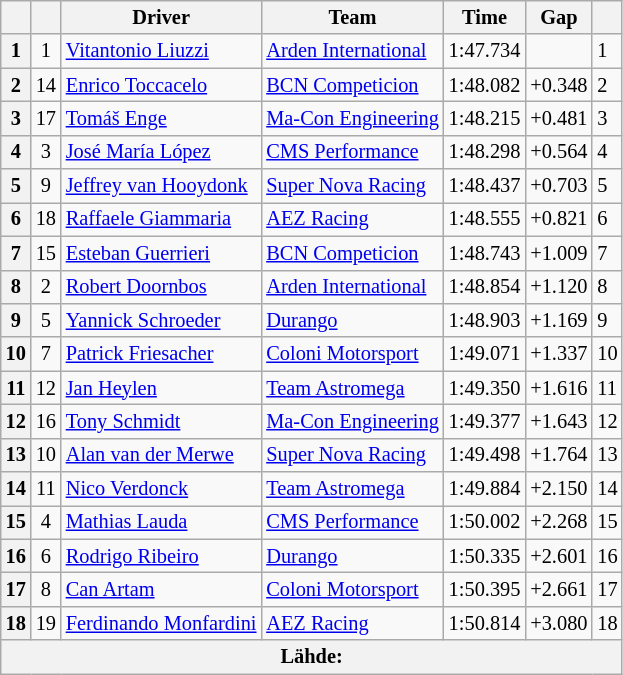<table class="wikitable" style="font-size:85%">
<tr>
<th></th>
<th></th>
<th>Driver</th>
<th>Team</th>
<th>Time</th>
<th>Gap</th>
<th></th>
</tr>
<tr>
<th>1</th>
<td align="center">1</td>
<td> <a href='#'>Vitantonio Liuzzi</a></td>
<td><a href='#'>Arden International</a></td>
<td>1:47.734</td>
<td></td>
<td>1</td>
</tr>
<tr>
<th>2</th>
<td align="center">14</td>
<td> <a href='#'>Enrico Toccacelo</a></td>
<td><a href='#'>BCN Competicion</a></td>
<td>1:48.082</td>
<td>+0.348</td>
<td>2</td>
</tr>
<tr>
<th>3</th>
<td align="center">17</td>
<td> <a href='#'>Tomáš Enge</a></td>
<td><a href='#'>Ma-Con Engineering</a></td>
<td>1:48.215</td>
<td>+0.481</td>
<td>3</td>
</tr>
<tr>
<th>4</th>
<td align="center">3</td>
<td> <a href='#'>José María López</a></td>
<td><a href='#'>CMS Performance</a></td>
<td>1:48.298</td>
<td>+0.564</td>
<td>4</td>
</tr>
<tr>
<th>5</th>
<td align="center">9</td>
<td> <a href='#'>Jeffrey van Hooydonk</a></td>
<td><a href='#'>Super Nova Racing</a></td>
<td>1:48.437</td>
<td>+0.703</td>
<td>5</td>
</tr>
<tr>
<th>6</th>
<td align="center">18</td>
<td> <a href='#'>Raffaele Giammaria</a></td>
<td><a href='#'>AEZ Racing</a></td>
<td>1:48.555</td>
<td>+0.821</td>
<td>6</td>
</tr>
<tr>
<th>7</th>
<td align="center">15</td>
<td> <a href='#'>Esteban Guerrieri</a></td>
<td><a href='#'>BCN Competicion</a></td>
<td>1:48.743</td>
<td>+1.009</td>
<td>7</td>
</tr>
<tr>
<th>8</th>
<td align="center">2</td>
<td> <a href='#'>Robert Doornbos</a></td>
<td><a href='#'>Arden International</a></td>
<td>1:48.854</td>
<td>+1.120</td>
<td>8</td>
</tr>
<tr>
<th>9</th>
<td align="center">5</td>
<td> <a href='#'>Yannick Schroeder</a></td>
<td><a href='#'>Durango</a></td>
<td>1:48.903</td>
<td>+1.169</td>
<td>9</td>
</tr>
<tr>
<th>10</th>
<td align="center">7</td>
<td> <a href='#'>Patrick Friesacher</a></td>
<td><a href='#'>Coloni Motorsport</a></td>
<td>1:49.071</td>
<td>+1.337</td>
<td>10</td>
</tr>
<tr>
<th>11</th>
<td align="center">12</td>
<td> <a href='#'>Jan Heylen</a></td>
<td><a href='#'>Team Astromega</a></td>
<td>1:49.350</td>
<td>+1.616</td>
<td>11</td>
</tr>
<tr>
<th>12</th>
<td align="center">16</td>
<td> <a href='#'>Tony Schmidt</a></td>
<td><a href='#'>Ma-Con Engineering</a></td>
<td>1:49.377</td>
<td>+1.643</td>
<td>12</td>
</tr>
<tr>
<th>13</th>
<td align="center">10</td>
<td> <a href='#'>Alan van der Merwe</a></td>
<td><a href='#'>Super Nova Racing</a></td>
<td>1:49.498</td>
<td>+1.764</td>
<td>13</td>
</tr>
<tr>
<th>14</th>
<td align="center">11</td>
<td> <a href='#'>Nico Verdonck</a></td>
<td><a href='#'>Team Astromega</a></td>
<td>1:49.884</td>
<td>+2.150</td>
<td>14</td>
</tr>
<tr>
<th>15</th>
<td align="center">4</td>
<td> <a href='#'>Mathias Lauda</a></td>
<td><a href='#'>CMS Performance</a></td>
<td>1:50.002</td>
<td>+2.268</td>
<td>15</td>
</tr>
<tr>
<th>16</th>
<td align="center">6</td>
<td> <a href='#'>Rodrigo Ribeiro</a></td>
<td><a href='#'>Durango</a></td>
<td>1:50.335</td>
<td>+2.601</td>
<td>16</td>
</tr>
<tr>
<th>17</th>
<td align="center">8</td>
<td> <a href='#'>Can Artam</a></td>
<td><a href='#'>Coloni Motorsport</a></td>
<td>1:50.395</td>
<td>+2.661</td>
<td>17</td>
</tr>
<tr>
<th>18</th>
<td align="center">19</td>
<td> <a href='#'>Ferdinando Monfardini</a></td>
<td><a href='#'>AEZ Racing</a></td>
<td>1:50.814</td>
<td>+3.080</td>
<td>18</td>
</tr>
<tr>
<th colspan="7">Lähde:</th>
</tr>
</table>
